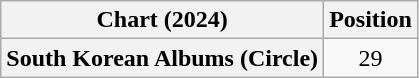<table class="wikitable plainrowheaders" style="text-align:center">
<tr>
<th scope="col">Chart (2024)</th>
<th scope="col">Position</th>
</tr>
<tr>
<th scope="row">South Korean Albums (Circle)</th>
<td>29</td>
</tr>
</table>
